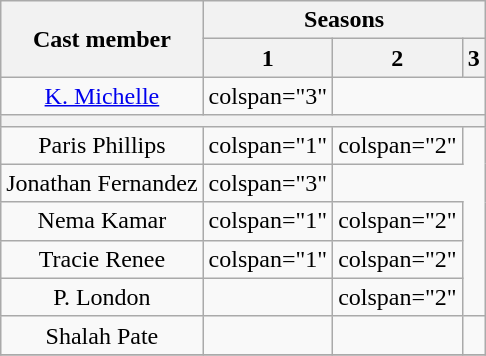<table class="wikitable plainrowheaders" style="text-align:center;">
<tr>
<th scope="col" rowspan="2">Cast member</th>
<th scope="col" colspan="3">Seasons</th>
</tr>
<tr>
<th scope="col">1</th>
<th scope="col">2</th>
<th scope="col">3</th>
</tr>
<tr>
<td scope="row"><a href='#'>K. Michelle</a></td>
<td>colspan="3" </td>
</tr>
<tr>
<th scope="col" colspan="4"></th>
</tr>
<tr>
<td scope="row">Paris Phillips</td>
<td>colspan="1" </td>
<td>colspan="2" </td>
</tr>
<tr>
<td scope="row">Jonathan Fernandez</td>
<td>colspan="3" </td>
</tr>
<tr>
<td scope="row">Nema Kamar</td>
<td>colspan="1" </td>
<td>colspan="2" </td>
</tr>
<tr>
<td scope="row">Tracie Renee</td>
<td>colspan="1" </td>
<td>colspan="2" </td>
</tr>
<tr>
<td scope="row">P. London</td>
<td></td>
<td>colspan="2" </td>
</tr>
<tr>
<td scope="row">Shalah Pate</td>
<td></td>
<td></td>
<td></td>
</tr>
<tr>
</tr>
</table>
